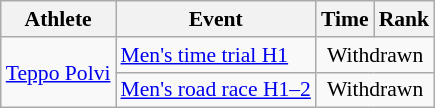<table class=wikitable style="font-size:90%">
<tr>
<th>Athlete</th>
<th>Event</th>
<th>Time</th>
<th>Rank</th>
</tr>
<tr align=center>
<td rowspan="2" align=left><a href='#'>Teppo Polvi</a></td>
<td align=left><a href='#'>Men's time trial H1</a></td>
<td colspan=2>Withdrawn</td>
</tr>
<tr align=center>
<td align=left><a href='#'>Men's road race H1–2</a></td>
<td colspan=2>Withdrawn</td>
</tr>
</table>
